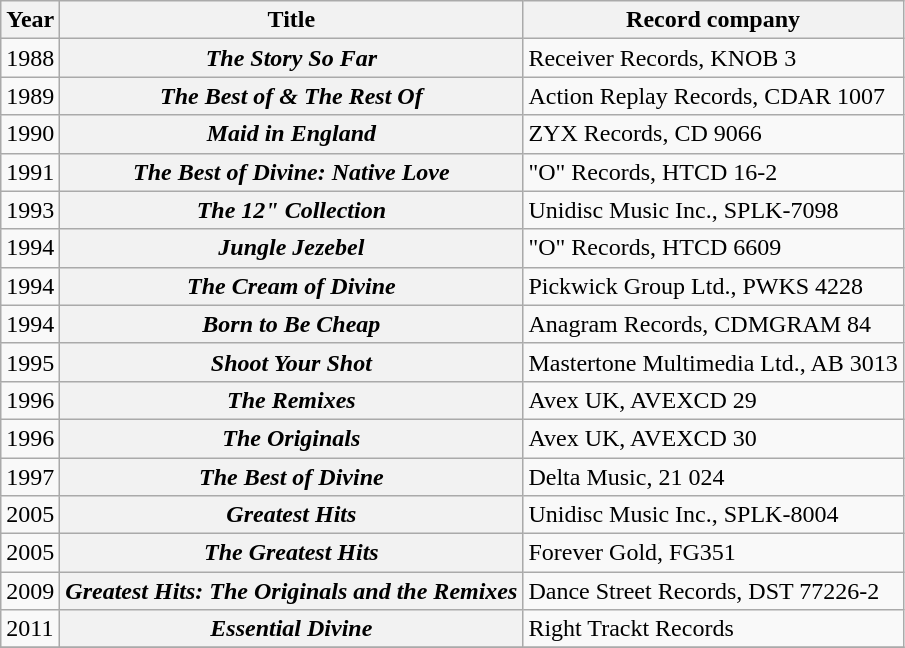<table class="wikitable plainrowheaders">
<tr>
<th scope="col">Year</th>
<th scope="col">Title</th>
<th scope="col">Record company</th>
</tr>
<tr>
<td>1988</td>
<th scope="row"><em>The Story So Far</em></th>
<td>Receiver Records, KNOB 3</td>
</tr>
<tr>
<td>1989</td>
<th scope="row"><em>The Best of & The Rest Of</em></th>
<td>Action Replay Records, CDAR 1007</td>
</tr>
<tr>
<td>1990</td>
<th scope="row"><em>Maid in England</em></th>
<td>ZYX Records, CD 9066</td>
</tr>
<tr>
<td>1991</td>
<th scope="row"><em>The Best of Divine: Native Love</em></th>
<td>"O" Records, HTCD 16-2</td>
</tr>
<tr>
<td>1993</td>
<th scope="row"><em>The 12" Collection</em></th>
<td>Unidisc Music Inc., SPLK-7098</td>
</tr>
<tr>
<td>1994</td>
<th scope="row"><em>Jungle Jezebel</em></th>
<td>"O" Records, HTCD 6609</td>
</tr>
<tr>
<td>1994</td>
<th scope="row"><em>The Cream of Divine</em></th>
<td>Pickwick Group Ltd., PWKS 4228</td>
</tr>
<tr>
<td>1994</td>
<th scope="row"><em>Born to Be Cheap</em></th>
<td>Anagram Records, CDMGRAM 84</td>
</tr>
<tr>
<td>1995</td>
<th scope="row"><em>Shoot Your Shot</em></th>
<td>Mastertone Multimedia Ltd., AB 3013</td>
</tr>
<tr>
<td>1996</td>
<th scope="row"><em>The Remixes</em></th>
<td>Avex UK, AVEXCD 29</td>
</tr>
<tr>
<td>1996</td>
<th scope="row"><em>The Originals</em></th>
<td>Avex UK, AVEXCD 30</td>
</tr>
<tr>
<td>1997</td>
<th scope="row"><em>The Best of Divine</em></th>
<td>Delta Music, 21 024</td>
</tr>
<tr>
<td>2005</td>
<th scope="row"><em>Greatest Hits</em></th>
<td>Unidisc Music Inc., SPLK-8004</td>
</tr>
<tr>
<td>2005</td>
<th scope="row"><em>The Greatest Hits</em></th>
<td>Forever Gold, FG351</td>
</tr>
<tr>
<td>2009</td>
<th scope="row"><em>Greatest Hits: The Originals and the Remixes</em></th>
<td>Dance Street Records, DST 77226-2</td>
</tr>
<tr>
<td>2011</td>
<th scope="row"><em>Essential Divine</em></th>
<td>Right Trackt Records</td>
</tr>
<tr>
</tr>
</table>
